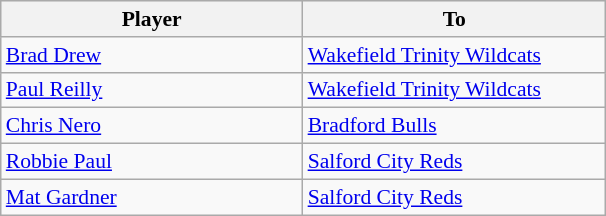<table width="32%" class="wikitable" style="font-size:90%">
<tr bgcolor="#efefef">
<th width="16%">Player</th>
<th width="16%">To</th>
</tr>
<tr>
<td><a href='#'>Brad Drew</a></td>
<td><a href='#'>Wakefield Trinity Wildcats</a></td>
</tr>
<tr>
<td><a href='#'>Paul Reilly</a></td>
<td><a href='#'>Wakefield Trinity Wildcats</a></td>
</tr>
<tr>
<td><a href='#'>Chris Nero</a></td>
<td><a href='#'>Bradford Bulls</a></td>
</tr>
<tr>
<td><a href='#'>Robbie Paul</a></td>
<td><a href='#'>Salford City Reds</a></td>
</tr>
<tr>
<td><a href='#'>Mat Gardner</a></td>
<td><a href='#'>Salford City Reds</a></td>
</tr>
</table>
